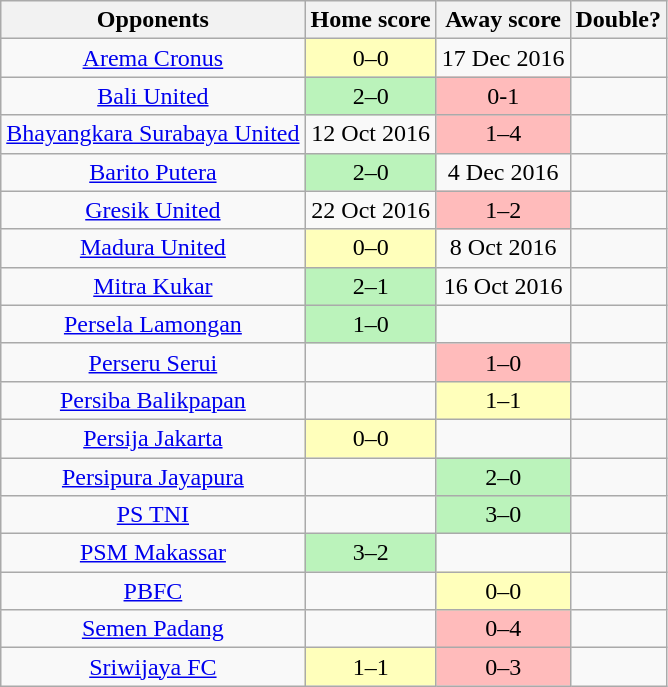<table class="wikitable" style="text-align: center">
<tr>
<th>Opponents</th>
<th>Home score</th>
<th>Away score</th>
<th>Double?</th>
</tr>
<tr>
<td><a href='#'>Arema Cronus</a></td>
<td style="background:#FFFFBB">0–0</td>
<td>17 Dec 2016</td>
<td></td>
</tr>
<tr>
<td><a href='#'>Bali United</a></td>
<td style="background:#BBF3BB">2–0</td>
<td style="background:#FFBBBB">0-1</td>
<td></td>
</tr>
<tr>
<td><a href='#'>Bhayangkara Surabaya United</a></td>
<td>12 Oct 2016</td>
<td style="background:#FFBBBB">1–4</td>
<td></td>
</tr>
<tr>
<td><a href='#'>Barito Putera</a></td>
<td style="background:#BBF3BB">2–0</td>
<td>4 Dec 2016</td>
<td></td>
</tr>
<tr>
<td><a href='#'>Gresik United</a></td>
<td>22 Oct 2016</td>
<td style="background:#FFBBBB">1–2</td>
<td></td>
</tr>
<tr>
<td><a href='#'>Madura United</a></td>
<td style="background:#FFFFBB">0–0</td>
<td>8 Oct 2016</td>
<td></td>
</tr>
<tr>
<td><a href='#'>Mitra Kukar</a></td>
<td style="background:#BBF3BB">2–1</td>
<td>16 Oct 2016</td>
<td></td>
</tr>
<tr>
<td><a href='#'>Persela Lamongan</a></td>
<td style="background:#BBF3BB">1–0</td>
<td></td>
<td></td>
</tr>
<tr>
<td><a href='#'>Perseru Serui</a></td>
<td></td>
<td style="background:#FFBBBB">1–0</td>
<td></td>
</tr>
<tr>
<td><a href='#'>Persiba Balikpapan</a></td>
<td></td>
<td style="background:#FFFFBB">1–1</td>
<td></td>
</tr>
<tr>
<td><a href='#'>Persija Jakarta</a></td>
<td style="background:#FFFFBB">0–0</td>
<td></td>
<td></td>
</tr>
<tr>
<td><a href='#'>Persipura Jayapura</a></td>
<td></td>
<td style="background:#BBF3BB">2–0</td>
<td></td>
</tr>
<tr>
<td><a href='#'>PS TNI</a></td>
<td></td>
<td style="background:#BBF3BB">3–0</td>
<td></td>
</tr>
<tr>
<td><a href='#'>PSM Makassar</a></td>
<td style="background:#BBF3BB">3–2</td>
<td></td>
<td></td>
</tr>
<tr>
<td><a href='#'>PBFC</a></td>
<td></td>
<td style="background:#FFFFBB">0–0</td>
<td></td>
</tr>
<tr>
<td><a href='#'>Semen Padang</a></td>
<td></td>
<td style="background:#FFBBBB">0–4</td>
<td></td>
</tr>
<tr>
<td><a href='#'>Sriwijaya FC</a></td>
<td style="background:#FFFFBB">1–1</td>
<td style="background:#FFBBBB">0–3</td>
<td></td>
</tr>
</table>
